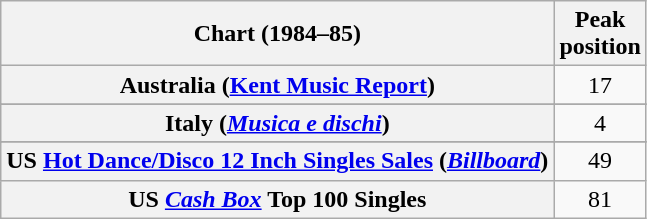<table class="wikitable sortable plainrowheaders" style="text-align:center">
<tr>
<th>Chart (1984–85)</th>
<th>Peak<br>position</th>
</tr>
<tr>
<th scope="row">Australia (<a href='#'>Kent Music Report</a>)</th>
<td>17</td>
</tr>
<tr>
</tr>
<tr>
</tr>
<tr>
</tr>
<tr>
</tr>
<tr>
</tr>
<tr>
<th scope="row">Italy (<em><a href='#'>Musica e dischi</a></em>)</th>
<td style="text-align:center;">4</td>
</tr>
<tr>
</tr>
<tr>
</tr>
<tr>
</tr>
<tr>
</tr>
<tr>
<th scope="row">US <a href='#'>Hot Dance/Disco 12 Inch Singles Sales</a> (<em><a href='#'>Billboard</a></em>)</th>
<td>49</td>
</tr>
<tr>
<th scope="row">US <em><a href='#'>Cash Box</a></em> Top 100 Singles</th>
<td style="text-align:center;">81</td>
</tr>
</table>
